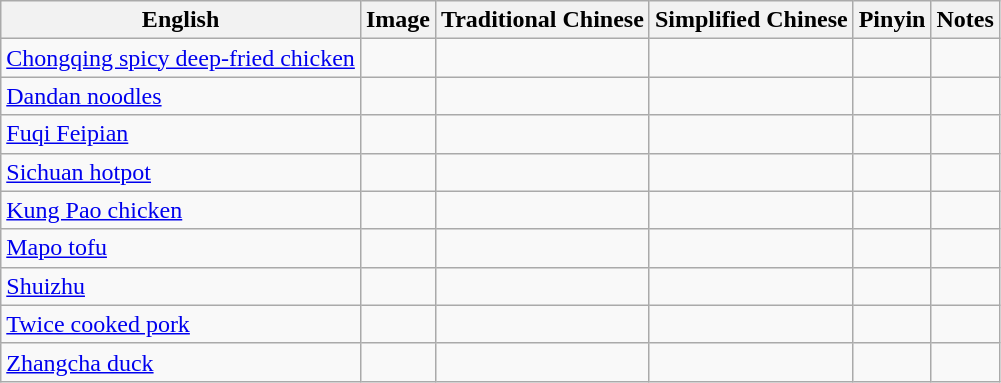<table class="wikitable">
<tr>
<th>English</th>
<th>Image</th>
<th>Traditional Chinese</th>
<th>Simplified Chinese</th>
<th>Pinyin</th>
<th>Notes</th>
</tr>
<tr>
<td><a href='#'>Chongqing spicy deep-fried chicken</a></td>
<td></td>
<td></td>
<td></td>
<td></td>
<td></td>
</tr>
<tr>
<td><a href='#'>Dandan noodles</a></td>
<td></td>
<td></td>
<td></td>
<td></td>
<td></td>
</tr>
<tr>
<td><a href='#'>Fuqi Feipian</a></td>
<td></td>
<td></td>
<td></td>
<td></td>
<td></td>
</tr>
<tr>
<td><a href='#'>Sichuan hotpot</a></td>
<td></td>
<td></td>
<td></td>
<td></td>
<td></td>
</tr>
<tr>
<td><a href='#'>Kung Pao chicken</a></td>
<td></td>
<td></td>
<td></td>
<td></td>
<td></td>
</tr>
<tr>
<td><a href='#'>Mapo tofu</a></td>
<td></td>
<td></td>
<td></td>
<td></td>
<td></td>
</tr>
<tr>
<td><a href='#'>Shuizhu</a></td>
<td></td>
<td></td>
<td></td>
<td></td>
<td></td>
</tr>
<tr>
<td><a href='#'>Twice cooked pork</a></td>
<td></td>
<td></td>
<td></td>
<td></td>
<td></td>
</tr>
<tr>
<td><a href='#'>Zhangcha duck</a></td>
<td></td>
<td></td>
<td></td>
<td></td>
<td></td>
</tr>
</table>
